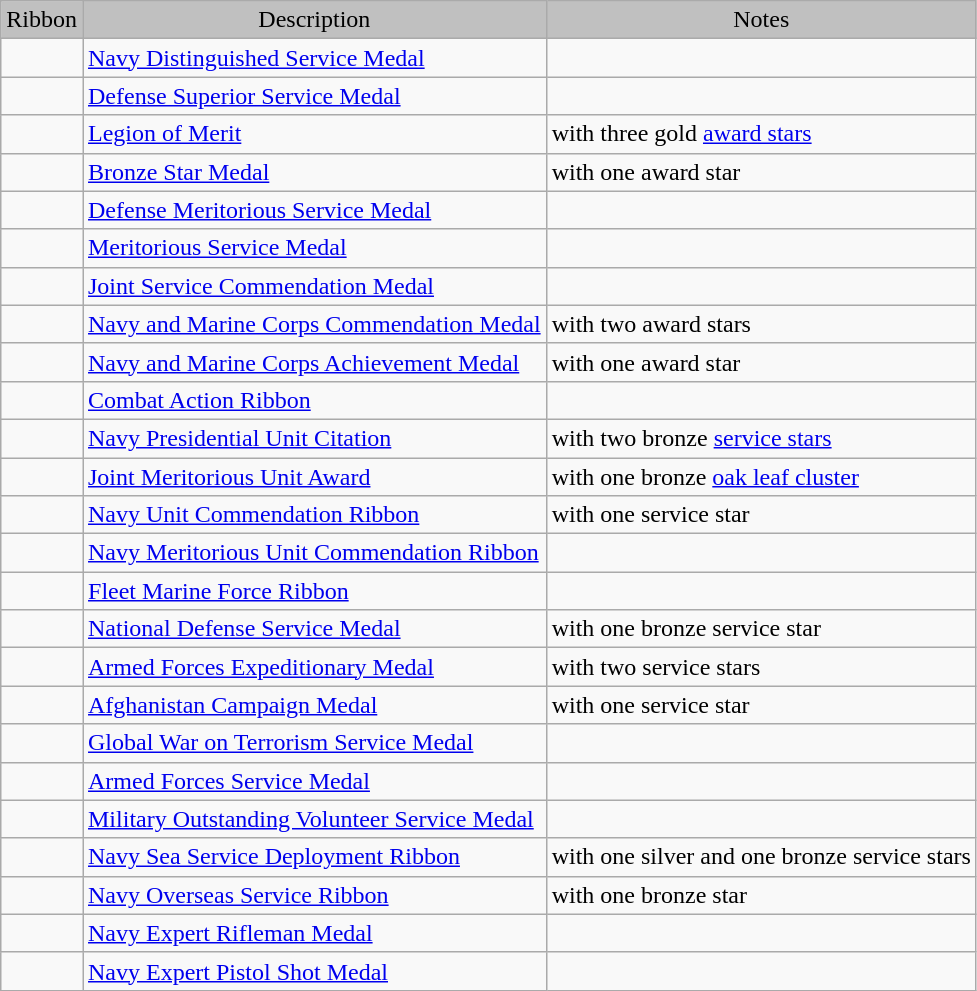<table class="wikitable">
<tr style="text-align:center; background:silver;">
<td>Ribbon</td>
<td style="background:silver; text-align:center;">Description</td>
<td style="background:silver; text-align:center;">Notes</td>
</tr>
<tr>
<td></td>
<td><a href='#'>Navy Distinguished Service Medal</a></td>
<td></td>
</tr>
<tr>
<td></td>
<td><a href='#'>Defense Superior Service Medal</a></td>
<td></td>
</tr>
<tr>
<td></td>
<td><a href='#'>Legion of Merit</a></td>
<td>with three gold <a href='#'>award stars</a></td>
</tr>
<tr>
<td></td>
<td><a href='#'>Bronze Star Medal</a></td>
<td>with one award star</td>
</tr>
<tr>
<td></td>
<td><a href='#'>Defense Meritorious Service Medal</a></td>
<td></td>
</tr>
<tr>
<td></td>
<td><a href='#'>Meritorious Service Medal</a></td>
<td></td>
</tr>
<tr>
<td></td>
<td><a href='#'>Joint Service Commendation Medal</a></td>
<td></td>
</tr>
<tr>
<td></td>
<td><a href='#'>Navy and Marine Corps Commendation Medal</a></td>
<td>with two award stars</td>
</tr>
<tr>
<td></td>
<td><a href='#'>Navy and Marine Corps Achievement Medal</a></td>
<td>with one award star</td>
</tr>
<tr>
<td></td>
<td><a href='#'>Combat Action Ribbon</a></td>
<td></td>
</tr>
<tr>
<td></td>
<td><a href='#'>Navy Presidential Unit Citation</a></td>
<td>with two bronze <a href='#'>service stars</a></td>
</tr>
<tr>
<td></td>
<td><a href='#'>Joint Meritorious Unit Award</a></td>
<td>with one bronze <a href='#'>oak leaf cluster</a></td>
</tr>
<tr>
<td></td>
<td><a href='#'>Navy Unit Commendation Ribbon</a></td>
<td>with one service star</td>
</tr>
<tr>
<td></td>
<td><a href='#'>Navy Meritorious Unit Commendation Ribbon</a></td>
<td></td>
</tr>
<tr>
<td></td>
<td><a href='#'>Fleet Marine Force Ribbon</a></td>
<td></td>
</tr>
<tr>
<td></td>
<td><a href='#'>National Defense Service Medal</a></td>
<td>with one bronze service star</td>
</tr>
<tr>
<td></td>
<td><a href='#'>Armed Forces Expeditionary Medal</a></td>
<td>with two service stars</td>
</tr>
<tr>
<td></td>
<td><a href='#'>Afghanistan Campaign Medal</a></td>
<td>with one service star</td>
</tr>
<tr>
<td></td>
<td><a href='#'>Global War on Terrorism Service Medal</a></td>
<td></td>
</tr>
<tr>
<td></td>
<td><a href='#'>Armed Forces Service Medal</a></td>
<td></td>
</tr>
<tr>
<td></td>
<td><a href='#'>Military Outstanding Volunteer Service Medal</a></td>
<td></td>
</tr>
<tr>
<td></td>
<td><a href='#'>Navy Sea Service Deployment Ribbon</a></td>
<td>with one silver and one bronze service stars</td>
</tr>
<tr>
<td></td>
<td><a href='#'>Navy Overseas Service Ribbon</a></td>
<td>with one bronze star</td>
</tr>
<tr>
<td></td>
<td><a href='#'>Navy Expert Rifleman Medal</a></td>
<td></td>
</tr>
<tr>
<td></td>
<td><a href='#'>Navy Expert Pistol Shot Medal</a></td>
<td></td>
</tr>
</table>
